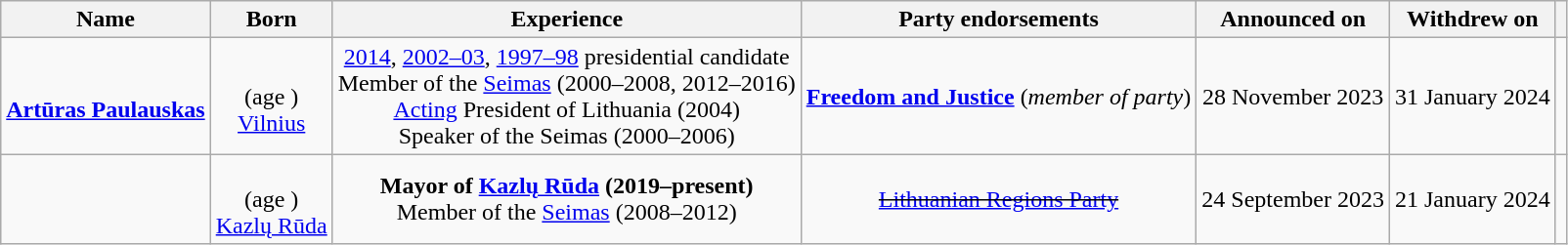<table class="wikitable sortable" style="text-align:center;">
<tr>
<th scope="col">Name</th>
<th scope="col">Born</th>
<th scope="col" class="unsortable">Experience</th>
<th scope="col">Party endorsements</th>
<th scope="col">Announced on</th>
<th scope="col">Withdrew on</th>
<th></th>
</tr>
<tr>
<td scope="row" data-sort-value="Paulauskas, Artūras"> <br><strong><a href='#'>Artūras Paulauskas</a></strong></td>
<td><br>(age )<br><a href='#'>Vilnius</a></td>
<td><a href='#'>2014</a>, <a href='#'>2002–03</a>, <a href='#'>1997–98</a> presidential candidate<br>Member of the <a href='#'>Seimas</a> (2000–2008, 2012–2016)<br><a href='#'>Acting</a> President of Lithuania (2004)<br>Speaker of the Seimas (2000–2006)<br></td>
<td><strong><a href='#'>Freedom and Justice</a></strong> (<em>member of party</em>)</td>
<td>28 November 2023</td>
<td>31 January 2024<br></td>
<td><br></td>
</tr>
<tr>
<td scope="row" data-sort-value="Varaška, Mantas"><br><strong></strong></td>
<td><br>(age )<br><a href='#'>Kazlų Rūda</a></td>
<td><strong>Mayor of <a href='#'>Kazlų Rūda</a> (2019–present)</strong><br>Member of the <a href='#'>Seimas</a> (2008–2012)<br></td>
<td><s><a href='#'>Lithuanian Regions Party</a></s></td>
<td>24 September 2023</td>
<td>21 January 2024</td>
<td><br></td>
</tr>
</table>
